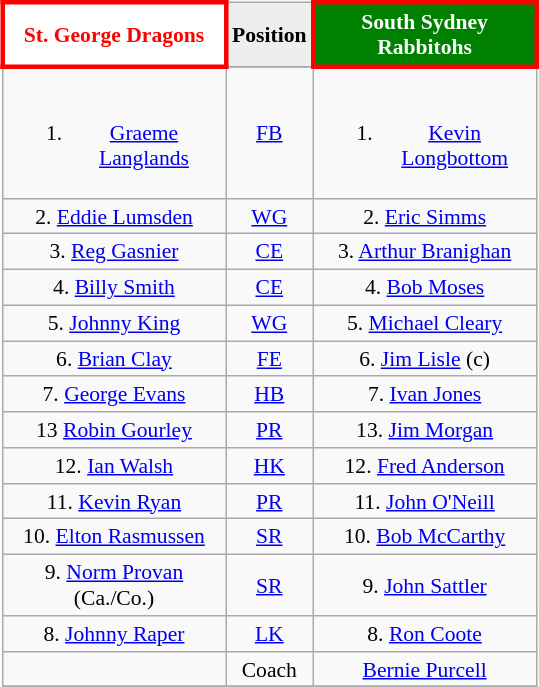<table align="right" class="wikitable" style="font-size:90%; margin-left:1em">
<tr bgcolor="#FF0033">
<th style="width:140px; border:3px solid red; background: white; color: red">St. George Dragons</th>
<th style="width:40px; text-align:center; background:#eee; color:black;">Position</th>
<th style="width:140px; border:3px solid red; background: green; color: white">South Sydney Rabbitohs</th>
</tr>
<tr align=center>
<td><br><ol><li><a href='#'>Graeme Langlands</a></li></ol></td>
<td><a href='#'>FB</a></td>
<td><br><ol><li><a href='#'>Kevin Longbottom</a></li></ol></td>
</tr>
<tr align=center>
<td>2. <a href='#'>Eddie Lumsden</a></td>
<td><a href='#'>WG</a></td>
<td>2. <a href='#'>Eric Simms</a></td>
</tr>
<tr align=center>
<td>3. <a href='#'>Reg Gasnier</a></td>
<td><a href='#'>CE</a></td>
<td>3. <a href='#'>Arthur Branighan</a></td>
</tr>
<tr align=center>
<td>4. <a href='#'>Billy Smith</a></td>
<td><a href='#'>CE</a></td>
<td>4. <a href='#'>Bob Moses</a></td>
</tr>
<tr align=center>
<td>5. <a href='#'>Johnny King</a></td>
<td><a href='#'>WG</a></td>
<td>5. <a href='#'>Michael Cleary</a></td>
</tr>
<tr align=center>
<td>6. <a href='#'>Brian Clay</a></td>
<td><a href='#'>FE</a></td>
<td>6. <a href='#'>Jim Lisle</a> (c)</td>
</tr>
<tr align=center>
<td>7. <a href='#'>George Evans</a></td>
<td><a href='#'>HB</a></td>
<td>7. <a href='#'>Ivan Jones</a></td>
</tr>
<tr align=center>
<td>13 <a href='#'>Robin Gourley</a></td>
<td><a href='#'>PR</a></td>
<td>13. <a href='#'>Jim Morgan</a></td>
</tr>
<tr align=center>
<td>12. <a href='#'>Ian Walsh</a></td>
<td><a href='#'>HK</a></td>
<td>12. <a href='#'>Fred Anderson</a></td>
</tr>
<tr align=center>
<td>11. <a href='#'>Kevin Ryan</a></td>
<td><a href='#'>PR</a></td>
<td>11. <a href='#'>John O'Neill</a></td>
</tr>
<tr align=center>
<td>10. <a href='#'>Elton Rasmussen</a></td>
<td><a href='#'>SR</a></td>
<td>10. <a href='#'>Bob McCarthy</a></td>
</tr>
<tr align=center>
<td>9. <a href='#'>Norm Provan</a> (Ca./Co.)</td>
<td><a href='#'>SR</a></td>
<td>9. <a href='#'>John Sattler</a></td>
</tr>
<tr align=center>
<td>8. <a href='#'>Johnny Raper</a></td>
<td><a href='#'>LK</a></td>
<td>8. <a href='#'>Ron Coote</a></td>
</tr>
<tr align=center>
<td></td>
<td>Coach</td>
<td><a href='#'>Bernie Purcell</a></td>
</tr>
<tr>
</tr>
</table>
